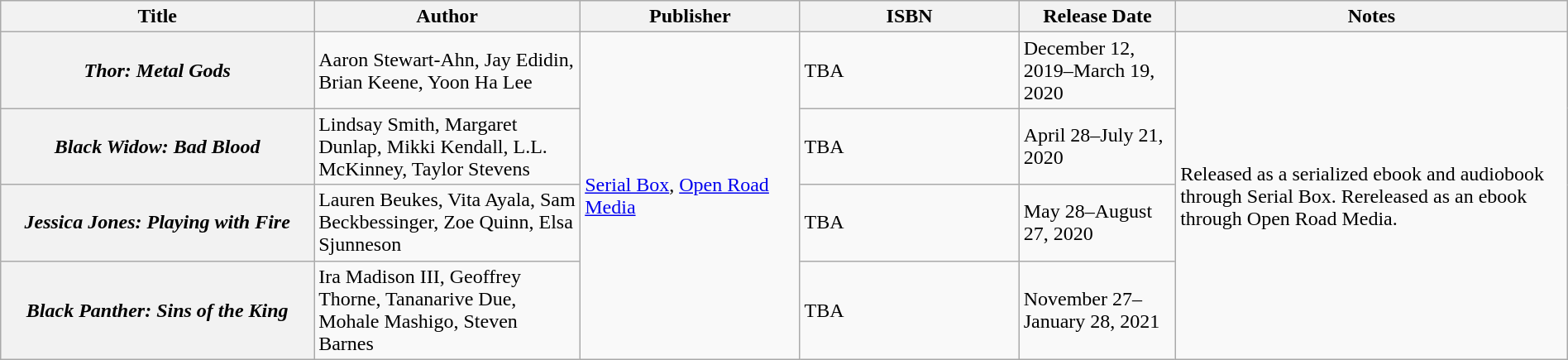<table class="wikitable" width="100%">
<tr>
<th width="20%">Title</th>
<th width="17%">Author</th>
<th>Publisher</th>
<th width="14%">ISBN</th>
<th width="10%">Release Date</th>
<th width="25%">Notes</th>
</tr>
<tr>
<th><em>Thor: Metal Gods</em></th>
<td>Aaron Stewart-Ahn, Jay Edidin, Brian Keene, Yoon Ha Lee</td>
<td rowspan="4"><a href='#'>Serial Box</a>, <a href='#'>Open Road Media</a></td>
<td>TBA</td>
<td>December 12, 2019–March 19, 2020</td>
<td rowspan="4">Released as a serialized ebook and audiobook through Serial Box. Rereleased as an ebook through Open Road Media.</td>
</tr>
<tr>
<th><em>Black Widow: Bad Blood</em></th>
<td>Lindsay Smith, Margaret Dunlap, Mikki Kendall, L.L. McKinney, Taylor Stevens</td>
<td>TBA</td>
<td>April 28–July 21, 2020</td>
</tr>
<tr>
<th><em>Jessica Jones: Playing with Fire</em></th>
<td>Lauren Beukes, Vita Ayala, Sam Beckbessinger, Zoe Quinn, Elsa Sjunneson</td>
<td>TBA</td>
<td>May 28–August 27, 2020</td>
</tr>
<tr>
<th><em>Black Panther: Sins of the King</em></th>
<td>Ira Madison III, Geoffrey Thorne, Tananarive Due, Mohale Mashigo, Steven Barnes</td>
<td>TBA</td>
<td>November 27–January 28, 2021</td>
</tr>
</table>
